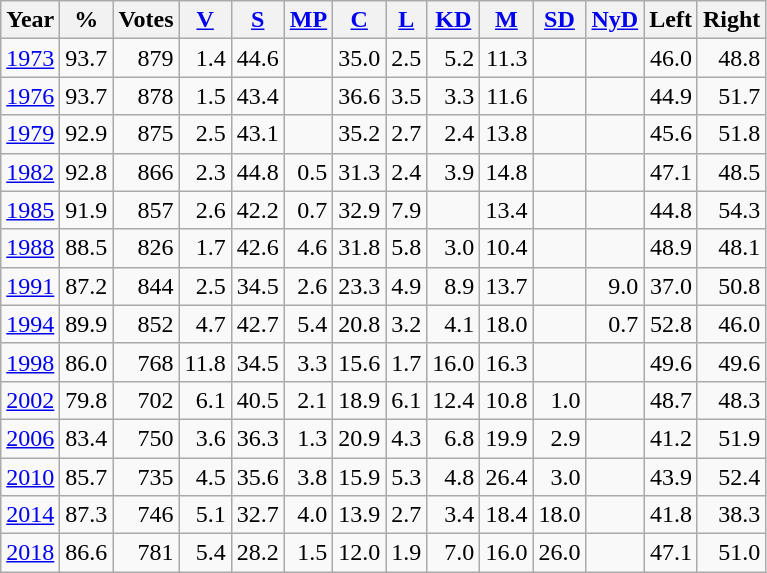<table class="wikitable sortable" style=text-align:right>
<tr>
<th>Year</th>
<th>%</th>
<th>Votes</th>
<th><a href='#'>V</a></th>
<th><a href='#'>S</a></th>
<th><a href='#'>MP</a></th>
<th><a href='#'>C</a></th>
<th><a href='#'>L</a></th>
<th><a href='#'>KD</a></th>
<th><a href='#'>M</a></th>
<th><a href='#'>SD</a></th>
<th><a href='#'>NyD</a></th>
<th>Left</th>
<th>Right</th>
</tr>
<tr>
<td align=left><a href='#'>1973</a></td>
<td>93.7</td>
<td>879</td>
<td>1.4</td>
<td>44.6</td>
<td></td>
<td>35.0</td>
<td>2.5</td>
<td>5.2</td>
<td>11.3</td>
<td></td>
<td></td>
<td>46.0</td>
<td>48.8</td>
</tr>
<tr>
<td align=left><a href='#'>1976</a></td>
<td>93.7</td>
<td>878</td>
<td>1.5</td>
<td>43.4</td>
<td></td>
<td>36.6</td>
<td>3.5</td>
<td>3.3</td>
<td>11.6</td>
<td></td>
<td></td>
<td>44.9</td>
<td>51.7</td>
</tr>
<tr>
<td align=left><a href='#'>1979</a></td>
<td>92.9</td>
<td>875</td>
<td>2.5</td>
<td>43.1</td>
<td></td>
<td>35.2</td>
<td>2.7</td>
<td>2.4</td>
<td>13.8</td>
<td></td>
<td></td>
<td>45.6</td>
<td>51.8</td>
</tr>
<tr>
<td align=left><a href='#'>1982</a></td>
<td>92.8</td>
<td>866</td>
<td>2.3</td>
<td>44.8</td>
<td>0.5</td>
<td>31.3</td>
<td>2.4</td>
<td>3.9</td>
<td>14.8</td>
<td></td>
<td></td>
<td>47.1</td>
<td>48.5</td>
</tr>
<tr>
<td align=left><a href='#'>1985</a></td>
<td>91.9</td>
<td>857</td>
<td>2.6</td>
<td>42.2</td>
<td>0.7</td>
<td>32.9</td>
<td>7.9</td>
<td></td>
<td>13.4</td>
<td></td>
<td></td>
<td>44.8</td>
<td>54.3</td>
</tr>
<tr>
<td align=left><a href='#'>1988</a></td>
<td>88.5</td>
<td>826</td>
<td>1.7</td>
<td>42.6</td>
<td>4.6</td>
<td>31.8</td>
<td>5.8</td>
<td>3.0</td>
<td>10.4</td>
<td></td>
<td></td>
<td>48.9</td>
<td>48.1</td>
</tr>
<tr>
<td align=left><a href='#'>1991</a></td>
<td>87.2</td>
<td>844</td>
<td>2.5</td>
<td>34.5</td>
<td>2.6</td>
<td>23.3</td>
<td>4.9</td>
<td>8.9</td>
<td>13.7</td>
<td></td>
<td>9.0</td>
<td>37.0</td>
<td>50.8</td>
</tr>
<tr>
<td align=left><a href='#'>1994</a></td>
<td>89.9</td>
<td>852</td>
<td>4.7</td>
<td>42.7</td>
<td>5.4</td>
<td>20.8</td>
<td>3.2</td>
<td>4.1</td>
<td>18.0</td>
<td></td>
<td>0.7</td>
<td>52.8</td>
<td>46.0</td>
</tr>
<tr>
<td align=left><a href='#'>1998</a></td>
<td>86.0</td>
<td>768</td>
<td>11.8</td>
<td>34.5</td>
<td>3.3</td>
<td>15.6</td>
<td>1.7</td>
<td>16.0</td>
<td>16.3</td>
<td></td>
<td></td>
<td>49.6</td>
<td>49.6</td>
</tr>
<tr>
<td align=left><a href='#'>2002</a></td>
<td>79.8</td>
<td>702</td>
<td>6.1</td>
<td>40.5</td>
<td>2.1</td>
<td>18.9</td>
<td>6.1</td>
<td>12.4</td>
<td>10.8</td>
<td>1.0</td>
<td></td>
<td>48.7</td>
<td>48.3</td>
</tr>
<tr>
<td align=left><a href='#'>2006</a></td>
<td>83.4</td>
<td>750</td>
<td>3.6</td>
<td>36.3</td>
<td>1.3</td>
<td>20.9</td>
<td>4.3</td>
<td>6.8</td>
<td>19.9</td>
<td>2.9</td>
<td></td>
<td>41.2</td>
<td>51.9</td>
</tr>
<tr>
<td align=left><a href='#'>2010</a></td>
<td>85.7</td>
<td>735</td>
<td>4.5</td>
<td>35.6</td>
<td>3.8</td>
<td>15.9</td>
<td>5.3</td>
<td>4.8</td>
<td>26.4</td>
<td>3.0</td>
<td></td>
<td>43.9</td>
<td>52.4</td>
</tr>
<tr>
<td align=left><a href='#'>2014</a></td>
<td>87.3</td>
<td>746</td>
<td>5.1</td>
<td>32.7</td>
<td>4.0</td>
<td>13.9</td>
<td>2.7</td>
<td>3.4</td>
<td>18.4</td>
<td>18.0</td>
<td></td>
<td>41.8</td>
<td>38.3</td>
</tr>
<tr>
<td align=left><a href='#'>2018</a></td>
<td>86.6</td>
<td>781</td>
<td>5.4</td>
<td>28.2</td>
<td>1.5</td>
<td>12.0</td>
<td>1.9</td>
<td>7.0</td>
<td>16.0</td>
<td>26.0</td>
<td></td>
<td>47.1</td>
<td>51.0</td>
</tr>
</table>
